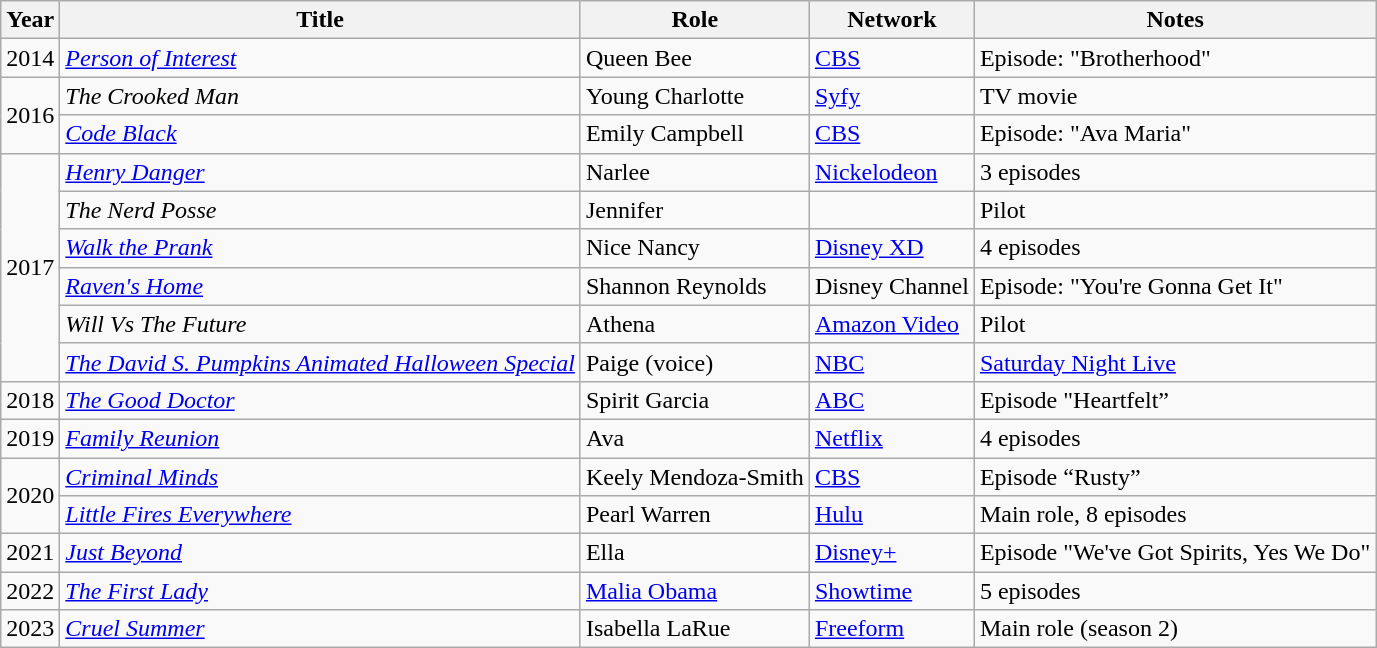<table class="wikitable">
<tr>
<th>Year</th>
<th>Title</th>
<th>Role</th>
<th>Network</th>
<th>Notes</th>
</tr>
<tr>
<td>2014</td>
<td><em><a href='#'>Person of Interest</a></em></td>
<td>Queen Bee</td>
<td><a href='#'>CBS</a></td>
<td>Episode: "Brotherhood"</td>
</tr>
<tr>
<td rowspan=2>2016</td>
<td><em>The Crooked Man</em></td>
<td>Young Charlotte</td>
<td><a href='#'>Syfy</a></td>
<td>TV movie</td>
</tr>
<tr>
<td><em><a href='#'>Code Black</a></em></td>
<td>Emily Campbell</td>
<td><a href='#'>CBS</a></td>
<td>Episode: "Ava Maria"</td>
</tr>
<tr>
<td rowspan=6>2017</td>
<td><em><a href='#'>Henry Danger</a></em></td>
<td>Narlee</td>
<td><a href='#'>Nickelodeon</a></td>
<td>3 episodes</td>
</tr>
<tr>
<td><em>The Nerd Posse</em></td>
<td>Jennifer</td>
<td></td>
<td>Pilot</td>
</tr>
<tr>
<td><em><a href='#'>Walk the Prank</a></em></td>
<td>Nice Nancy</td>
<td><a href='#'>Disney XD</a></td>
<td>4 episodes</td>
</tr>
<tr>
<td><em><a href='#'>Raven's Home</a></em></td>
<td>Shannon Reynolds</td>
<td>Disney Channel</td>
<td>Episode: "You're Gonna Get It"</td>
</tr>
<tr>
<td><em>Will Vs The Future</em></td>
<td>Athena</td>
<td><a href='#'>Amazon Video</a></td>
<td>Pilot</td>
</tr>
<tr>
<td><em><a href='#'>The David S. Pumpkins Animated Halloween Special</a></em></td>
<td>Paige (voice)</td>
<td><a href='#'>NBC</a></td>
<td><a href='#'>Saturday Night Live</a></td>
</tr>
<tr>
<td>2018</td>
<td><em><a href='#'>The Good Doctor</a></em></td>
<td>Spirit Garcia</td>
<td><a href='#'>ABC</a></td>
<td>Episode "Heartfelt”</td>
</tr>
<tr>
<td>2019</td>
<td><em><a href='#'>Family Reunion</a></em></td>
<td>Ava</td>
<td><a href='#'>Netflix</a></td>
<td>4 episodes</td>
</tr>
<tr>
<td rowspan=2>2020</td>
<td><em><a href='#'>Criminal Minds</a></em></td>
<td>Keely Mendoza-Smith</td>
<td><a href='#'>CBS</a></td>
<td>Episode “Rusty”</td>
</tr>
<tr>
<td><em><a href='#'>Little Fires Everywhere</a></em></td>
<td>Pearl Warren</td>
<td><a href='#'>Hulu</a></td>
<td>Main role, 8 episodes</td>
</tr>
<tr>
<td>2021</td>
<td><em><a href='#'>Just Beyond</a></em></td>
<td>Ella</td>
<td><a href='#'>Disney+</a></td>
<td>Episode "We've Got Spirits, Yes We Do"</td>
</tr>
<tr>
<td>2022</td>
<td><em><a href='#'>The First Lady</a></em></td>
<td><a href='#'>Malia Obama</a></td>
<td><a href='#'>Showtime</a></td>
<td>5 episodes</td>
</tr>
<tr>
<td>2023</td>
<td><em><a href='#'>Cruel Summer</a></em></td>
<td>Isabella LaRue</td>
<td><a href='#'>Freeform</a></td>
<td>Main role (season 2)</td>
</tr>
</table>
